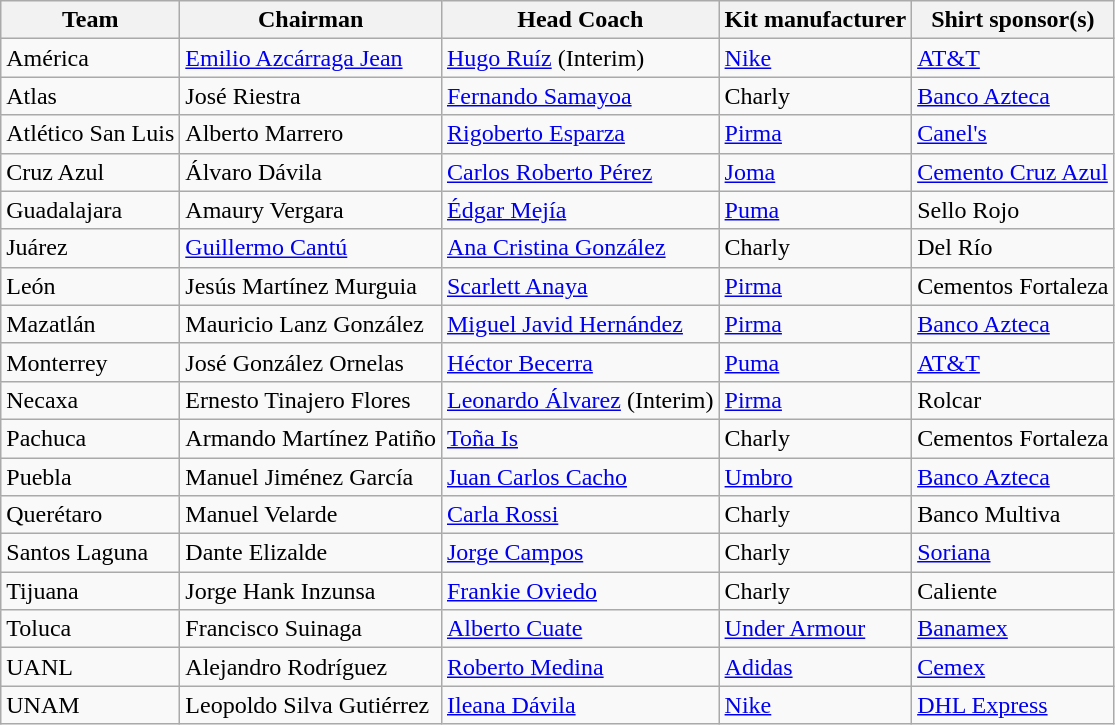<table class="wikitable sortable" style="text-align: left;">
<tr>
<th>Team</th>
<th>Chairman</th>
<th>Head Coach</th>
<th>Kit manufacturer</th>
<th>Shirt sponsor(s)</th>
</tr>
<tr>
<td>América</td>
<td><a href='#'>Emilio Azcárraga Jean</a></td>
<td> <a href='#'>Hugo Ruíz</a> (Interim)</td>
<td><a href='#'>Nike</a></td>
<td><a href='#'>AT&T</a></td>
</tr>
<tr>
<td>Atlas</td>
<td>José Riestra</td>
<td> <a href='#'>Fernando Samayoa</a></td>
<td>Charly</td>
<td><a href='#'>Banco Azteca</a></td>
</tr>
<tr>
<td>Atlético San Luis</td>
<td>Alberto Marrero</td>
<td> <a href='#'>Rigoberto Esparza</a></td>
<td><a href='#'>Pirma</a></td>
<td><a href='#'>Canel's</a></td>
</tr>
<tr>
<td>Cruz Azul</td>
<td>Álvaro Dávila</td>
<td> <a href='#'>Carlos Roberto Pérez</a></td>
<td><a href='#'>Joma</a></td>
<td><a href='#'>Cemento Cruz Azul</a></td>
</tr>
<tr>
<td>Guadalajara</td>
<td>Amaury Vergara</td>
<td> <a href='#'>Édgar Mejía</a></td>
<td><a href='#'>Puma</a></td>
<td>Sello Rojo</td>
</tr>
<tr>
<td>Juárez</td>
<td><a href='#'>Guillermo Cantú</a></td>
<td> <a href='#'>Ana Cristina González</a></td>
<td>Charly</td>
<td>Del Río</td>
</tr>
<tr>
<td>León</td>
<td>Jesús Martínez Murguia</td>
<td> <a href='#'>Scarlett Anaya</a></td>
<td><a href='#'>Pirma</a></td>
<td>Cementos Fortaleza</td>
</tr>
<tr>
<td>Mazatlán</td>
<td>Mauricio Lanz González</td>
<td> <a href='#'>Miguel Javid Hernández</a></td>
<td><a href='#'>Pirma</a></td>
<td><a href='#'>Banco Azteca</a></td>
</tr>
<tr>
<td>Monterrey</td>
<td>José González Ornelas</td>
<td> <a href='#'>Héctor Becerra</a></td>
<td><a href='#'>Puma</a></td>
<td><a href='#'>AT&T</a></td>
</tr>
<tr>
<td>Necaxa</td>
<td>Ernesto Tinajero Flores</td>
<td> <a href='#'>Leonardo Álvarez</a> (Interim)</td>
<td><a href='#'>Pirma</a></td>
<td>Rolcar</td>
</tr>
<tr>
<td>Pachuca</td>
<td>Armando Martínez Patiño</td>
<td> <a href='#'>Toña Is</a></td>
<td>Charly</td>
<td>Cementos Fortaleza</td>
</tr>
<tr>
<td>Puebla</td>
<td>Manuel Jiménez García</td>
<td> <a href='#'>Juan Carlos Cacho</a></td>
<td><a href='#'>Umbro</a></td>
<td><a href='#'>Banco Azteca</a></td>
</tr>
<tr>
<td>Querétaro</td>
<td>Manuel Velarde</td>
<td> <a href='#'>Carla Rossi</a></td>
<td>Charly</td>
<td>Banco Multiva</td>
</tr>
<tr>
<td>Santos Laguna</td>
<td>Dante Elizalde</td>
<td> <a href='#'>Jorge Campos</a></td>
<td>Charly</td>
<td><a href='#'>Soriana</a></td>
</tr>
<tr>
<td>Tijuana</td>
<td>Jorge Hank Inzunsa</td>
<td> <a href='#'>Frankie Oviedo</a></td>
<td>Charly</td>
<td>Caliente</td>
</tr>
<tr>
<td>Toluca</td>
<td>Francisco Suinaga</td>
<td> <a href='#'>Alberto Cuate</a></td>
<td><a href='#'>Under Armour</a></td>
<td><a href='#'>Banamex</a></td>
</tr>
<tr>
<td>UANL</td>
<td>Alejandro Rodríguez</td>
<td> <a href='#'>Roberto Medina</a></td>
<td><a href='#'>Adidas</a></td>
<td><a href='#'>Cemex</a></td>
</tr>
<tr>
<td>UNAM</td>
<td>Leopoldo Silva Gutiérrez</td>
<td> <a href='#'>Ileana Dávila</a></td>
<td><a href='#'>Nike</a></td>
<td><a href='#'>DHL Express</a></td>
</tr>
</table>
